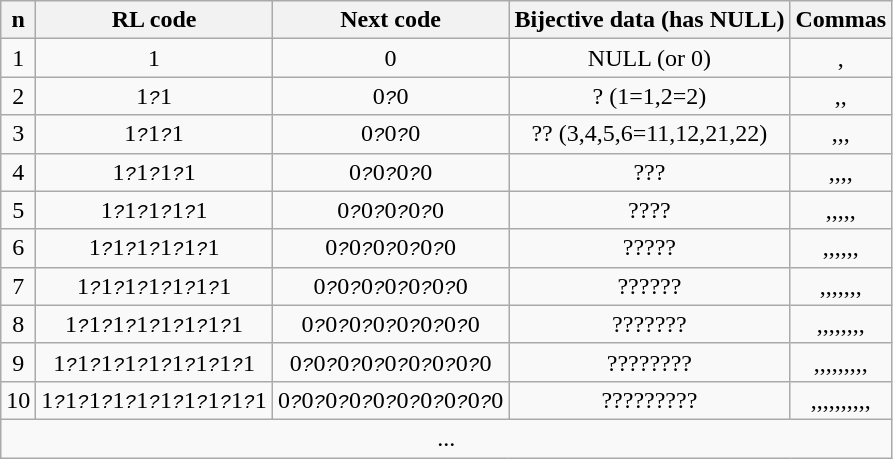<table class="wikitable" style="text-align: center;">
<tr>
<th>n</th>
<th>RL code</th>
<th>Next code</th>
<th>Bijective data (has NULL)</th>
<th>Commas</th>
</tr>
<tr>
<td>1</td>
<td>1</td>
<td>0</td>
<td>NULL (or 0)</td>
<td>,</td>
</tr>
<tr>
<td>2</td>
<td>1<code><em>?</em></code>1</td>
<td>0<code><em>?</em></code>0</td>
<td>? (1=1,2=2)</td>
<td>,,</td>
</tr>
<tr>
<td>3</td>
<td>1<code><em>?</em></code>1<code><em>?</em></code>1</td>
<td>0<code><em>?</em></code>0<code><em>?</em></code>0</td>
<td>?? (3,4,5,6=11,12,21,22)</td>
<td>,,,</td>
</tr>
<tr>
<td>4</td>
<td>1<code><em>?</em></code>1<code><em>?</em></code>1<code><em>?</em></code>1</td>
<td>0<code><em>?</em></code>0<code><em>?</em></code>0<code><em>?</em></code>0</td>
<td>???</td>
<td>,,,,</td>
</tr>
<tr>
<td>5</td>
<td>1<code><em>?</em></code>1<code><em>?</em></code>1<code><em>?</em></code>1<code><em>?</em></code>1</td>
<td>0<code><em>?</em></code>0<code><em>?</em></code>0<code><em>?</em></code>0<code><em>?</em></code>0</td>
<td>????</td>
<td>,,,,,</td>
</tr>
<tr>
<td>6</td>
<td>1<code><em>?</em></code>1<code><em>?</em></code>1<code><em>?</em></code>1<code><em>?</em></code>1<code><em>?</em></code>1</td>
<td>0<code><em>?</em></code>0<code><em>?</em></code>0<code><em>?</em></code>0<code><em>?</em></code>0<code><em>?</em></code>0</td>
<td>?????</td>
<td>,,,,,,</td>
</tr>
<tr>
<td>7</td>
<td>1<code><em>?</em></code>1<code><em>?</em></code>1<code><em>?</em></code>1<code><em>?</em></code>1<code><em>?</em></code>1<code><em>?</em></code>1</td>
<td>0<code><em>?</em></code>0<code><em>?</em></code>0<code><em>?</em></code>0<code><em>?</em></code>0<code><em>?</em></code>0<code><em>?</em></code>0</td>
<td>??????</td>
<td>,,,,,,,</td>
</tr>
<tr>
<td>8</td>
<td>1<code><em>?</em></code>1<code><em>?</em></code>1<code><em>?</em></code>1<code><em>?</em></code>1<code><em>?</em></code>1<code><em>?</em></code>1<code><em>?</em></code>1</td>
<td>0<code><em>?</em></code>0<code><em>?</em></code>0<code><em>?</em></code>0<code><em>?</em></code>0<code><em>?</em></code>0<code><em>?</em></code>0<code><em>?</em></code>0</td>
<td>???????</td>
<td>,,,,,,,,</td>
</tr>
<tr>
<td>9</td>
<td>1<code><em>?</em></code>1<code><em>?</em></code>1<code><em>?</em></code>1<code><em>?</em></code>1<code><em>?</em></code>1<code><em>?</em></code>1<code><em>?</em></code>1<code><em>?</em></code>1</td>
<td>0<code><em>?</em></code>0<code><em>?</em></code>0<code><em>?</em></code>0<code><em>?</em></code>0<code><em>?</em></code>0<code><em>?</em></code>0<code><em>?</em></code>0<code><em>?</em></code>0</td>
<td>????????</td>
<td>,,,,,,,,,</td>
</tr>
<tr>
<td>10</td>
<td>1<code><em>?</em></code>1<code><em>?</em></code>1<code><em>?</em></code>1<code><em>?</em></code>1<code><em>?</em></code>1<code><em>?</em></code>1<code><em>?</em></code>1<code><em>?</em></code>1<code><em>?</em></code>1</td>
<td>0<code><em>?</em></code>0<code><em>?</em></code>0<code><em>?</em></code>0<code><em>?</em></code>0<code><em>?</em></code>0<code><em>?</em></code>0<code><em>?</em></code>0<code><em>?</em></code>0<code><em>?</em></code>0</td>
<td>?????????</td>
<td>,,,,,,,,,,</td>
</tr>
<tr>
<td colspan="5">...</td>
</tr>
</table>
